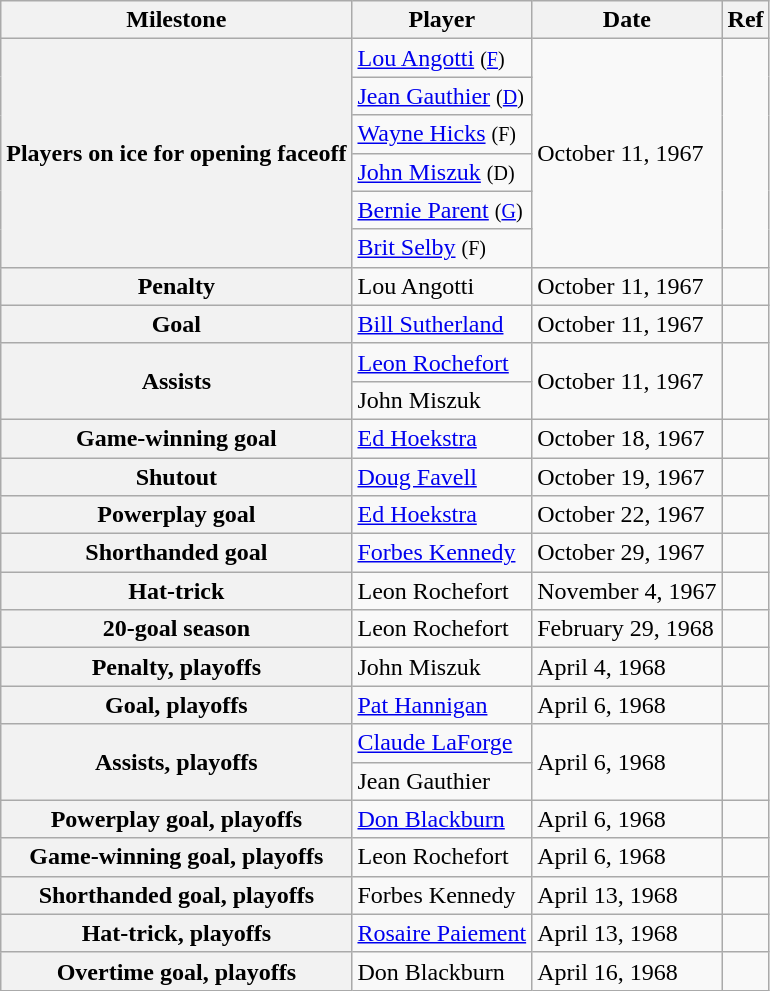<table class="wikitable">
<tr>
<th scope="col">Milestone</th>
<th scope="col">Player</th>
<th scope="col">Date</th>
<th scope="col">Ref</th>
</tr>
<tr>
<th scope="row" rowspan="6">Players on ice for opening faceoff</th>
<td><a href='#'>Lou Angotti</a> <small>(<a href='#'>F</a>)</small></td>
<td rowspan="6">October 11, 1967</td>
<td rowspan="6"></td>
</tr>
<tr>
<td><a href='#'>Jean Gauthier</a> <small>(<a href='#'>D</a>)</small></td>
</tr>
<tr>
<td><a href='#'>Wayne Hicks</a> <small>(F)</small></td>
</tr>
<tr>
<td><a href='#'>John Miszuk</a> <small>(D)</small></td>
</tr>
<tr>
<td><a href='#'>Bernie Parent</a> <small>(<a href='#'>G</a>)</small></td>
</tr>
<tr>
<td><a href='#'>Brit Selby</a> <small>(F)</small></td>
</tr>
<tr>
<th scope="row">Penalty</th>
<td>Lou Angotti</td>
<td>October 11, 1967</td>
<td></td>
</tr>
<tr>
<th scope="row">Goal</th>
<td><a href='#'>Bill Sutherland</a></td>
<td>October 11, 1967</td>
<td></td>
</tr>
<tr>
<th scope="row" rowspan="2">Assists</th>
<td><a href='#'>Leon Rochefort</a></td>
<td rowspan="2">October 11, 1967</td>
<td rowspan="2"></td>
</tr>
<tr>
<td>John Miszuk</td>
</tr>
<tr>
<th scope="row">Game-winning goal</th>
<td><a href='#'>Ed Hoekstra</a></td>
<td>October 18, 1967</td>
<td></td>
</tr>
<tr>
<th scope="row">Shutout</th>
<td><a href='#'>Doug Favell</a></td>
<td>October 19, 1967</td>
<td></td>
</tr>
<tr>
<th scope="row">Powerplay goal</th>
<td><a href='#'>Ed Hoekstra</a></td>
<td>October 22, 1967</td>
<td></td>
</tr>
<tr>
<th scope="row">Shorthanded goal</th>
<td><a href='#'>Forbes Kennedy</a></td>
<td>October 29, 1967</td>
<td></td>
</tr>
<tr>
<th scope="row">Hat-trick</th>
<td>Leon Rochefort</td>
<td>November 4, 1967</td>
<td></td>
</tr>
<tr>
<th scope="row">20-goal season</th>
<td>Leon Rochefort</td>
<td>February 29, 1968</td>
<td></td>
</tr>
<tr>
<th scope="row">Penalty, playoffs</th>
<td>John Miszuk</td>
<td>April 4, 1968</td>
<td></td>
</tr>
<tr>
<th scope="row">Goal, playoffs</th>
<td><a href='#'>Pat Hannigan</a></td>
<td>April 6, 1968</td>
<td></td>
</tr>
<tr>
<th scope="row" rowspan="2">Assists, playoffs</th>
<td><a href='#'>Claude LaForge</a></td>
<td rowspan="2">April 6, 1968</td>
<td rowspan="2"></td>
</tr>
<tr>
<td>Jean Gauthier</td>
</tr>
<tr>
<th scope="row">Powerplay goal, playoffs</th>
<td><a href='#'>Don Blackburn</a></td>
<td>April 6, 1968</td>
<td></td>
</tr>
<tr>
<th scope="row">Game-winning goal, playoffs</th>
<td>Leon Rochefort</td>
<td>April 6, 1968</td>
<td></td>
</tr>
<tr>
<th scope="row">Shorthanded goal, playoffs</th>
<td>Forbes Kennedy</td>
<td>April 13, 1968</td>
<td></td>
</tr>
<tr>
<th scope="row">Hat-trick, playoffs</th>
<td><a href='#'>Rosaire Paiement</a></td>
<td>April 13, 1968</td>
<td></td>
</tr>
<tr>
<th scope="row">Overtime goal, playoffs</th>
<td>Don Blackburn</td>
<td>April 16, 1968</td>
<td></td>
</tr>
</table>
